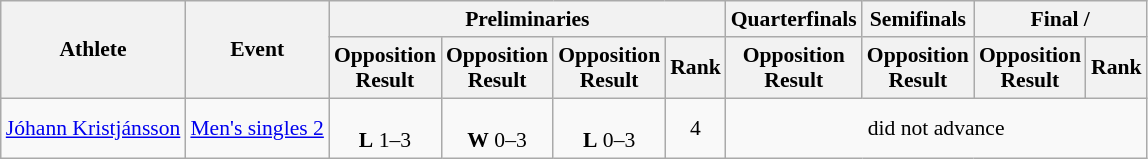<table class=wikitable style="font-size:90%">
<tr>
<th rowspan="2">Athlete</th>
<th rowspan="2">Event</th>
<th colspan="4">Preliminaries</th>
<th>Quarterfinals</th>
<th>Semifinals</th>
<th colspan="2">Final / </th>
</tr>
<tr>
<th>Opposition<br>Result</th>
<th>Opposition<br>Result</th>
<th>Opposition<br>Result</th>
<th>Rank</th>
<th>Opposition<br>Result</th>
<th>Opposition<br>Result</th>
<th>Opposition<br>Result</th>
<th>Rank</th>
</tr>
<tr>
<td><a href='#'>Jóhann Kristjánsson</a></td>
<td><a href='#'>Men's singles 2</a></td>
<td align="center"><br><strong>L</strong> 1–3</td>
<td align="center"><br><strong>W</strong> 0–3</td>
<td align="center"><br><strong>L</strong> 0–3</td>
<td align="center">4</td>
<td align="center" colspan="4">did not advance</td>
</tr>
</table>
